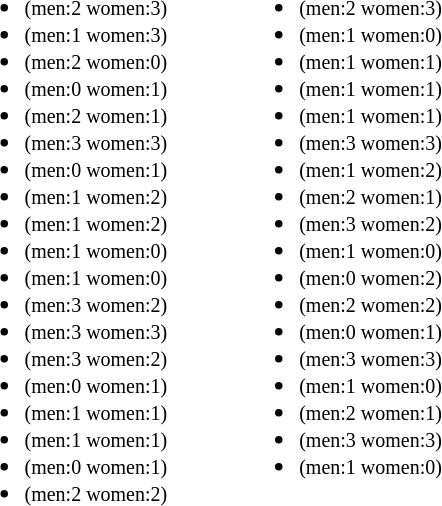<table>
<tr>
<td><br><ul><li> <small>(men:2 women:3)</small></li><li> <small>(men:1 women:3)</small></li><li> <small>(men:2 women:0)</small></li><li> <small>(men:0 women:1)</small></li><li> <small>(men:2 women:1)</small></li><li> <small>(men:3 women:3)</small></li><li> <small>(men:0 women:1)</small></li><li> <small>(men:1 women:2)</small></li><li> <small>(men:1 women:2)</small></li><li> <small>(men:1 women:0)</small></li><li> <small>(men:1 women:0)</small></li><li> <small>(men:3 women:2)</small></li><li> <small>(men:3 women:3)</small></li><li> <small>(men:3 women:2)</small></li><li> <small>(men:0 women:1)</small></li><li> <small>(men:1 women:1)</small></li><li> <small>(men:1 women:1)</small></li><li> <small>(men:0 women:1)</small></li><li> <small>(men:2 women:2)</small></li></ul></td>
<td width=40></td>
<td valign=top><br><ul><li> <small>(men:2 women:3)</small></li><li> <small>(men:1 women:0)</small></li><li> <small>(men:1 women:1)</small></li><li> <small>(men:1 women:1)</small></li><li> <small>(men:1 women:1)</small></li><li> <small>(men:3 women:3)</small></li><li> <small>(men:1 women:2)</small></li><li> <small>(men:2 women:1)</small></li><li> <small>(men:3 women:2)</small></li><li> <small>(men:1 women:0)</small></li><li> <small>(men:0 women:2)</small></li><li> <small>(men:2 women:2)</small></li><li> <small>(men:0 women:1)</small></li><li> <small>(men:3 women:3)</small></li><li> <small>(men:1 women:0)</small></li><li> <small>(men:2 women:1)</small></li><li> <small>(men:3 women:3)</small></li><li> <small>(men:1 women:0)</small></li></ul></td>
</tr>
</table>
